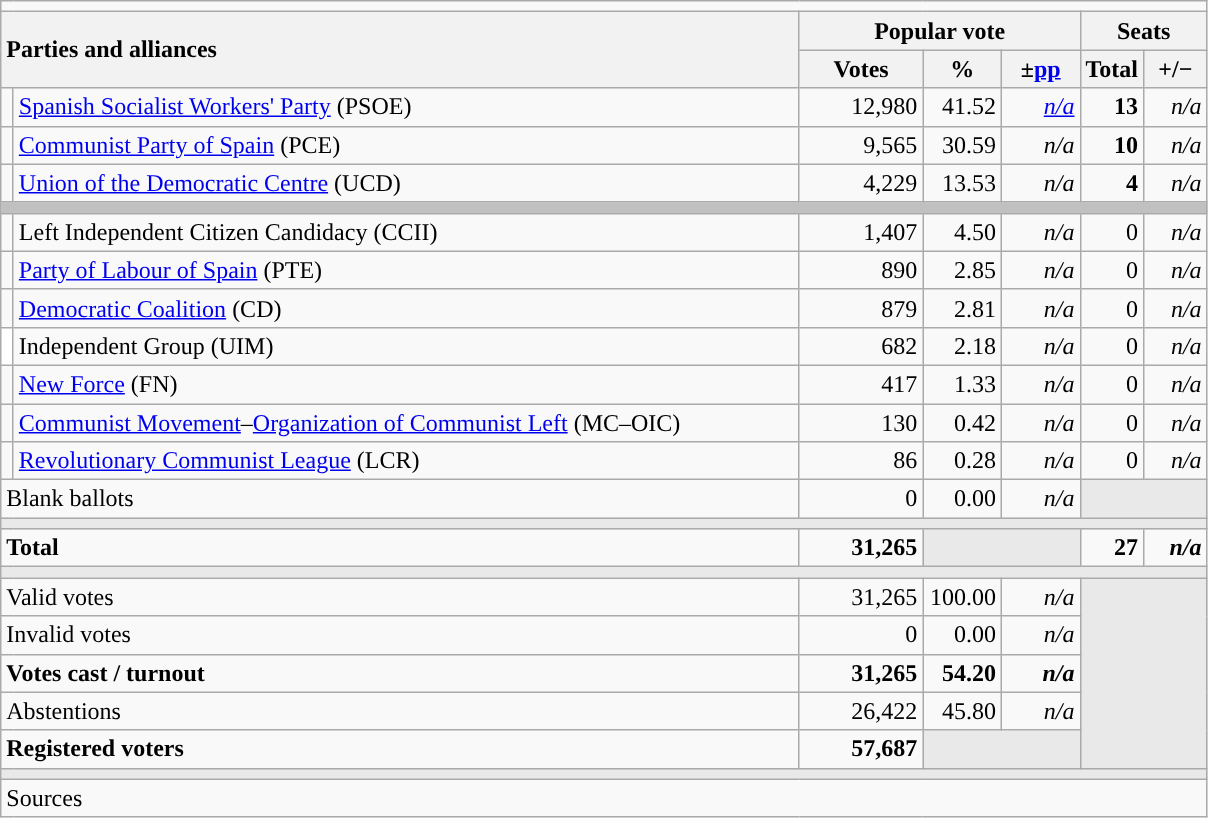<table class="wikitable" style="text-align:right;">
<tr>
<td colspan="7"></td>
</tr>
<tr>
<th style="text-align:left;" rowspan="2" colspan="2" width="525">Parties and alliances</th>
<th colspan="3">Popular vote</th>
<th colspan="2">Seats</th>
</tr>
<tr>
<th width="75">Votes</th>
<th width="45">%</th>
<th width="45">±<a href='#'>pp</a></th>
<th width="35">Total</th>
<th width="35">+/−</th>
</tr>
<tr>
<td width="1" style="color:inherit;background:"></td>
<td align="left"><a href='#'>Spanish Socialist Workers' Party</a> (PSOE)</td>
<td>12,980</td>
<td>41.52</td>
<td><em><a href='#'>n/a</a></em></td>
<td><strong>13</strong></td>
<td><em>n/a</em></td>
</tr>
<tr>
<td style="color:inherit;background:"></td>
<td align="left"><a href='#'>Communist Party of Spain</a> (PCE)</td>
<td>9,565</td>
<td>30.59</td>
<td><em>n/a</em></td>
<td><strong>10</strong></td>
<td><em>n/a</em></td>
</tr>
<tr>
<td style="color:inherit;background:"></td>
<td align="left"><a href='#'>Union of the Democratic Centre</a> (UCD)</td>
<td>4,229</td>
<td>13.53</td>
<td><em>n/a</em></td>
<td><strong>4</strong></td>
<td><em>n/a</em></td>
</tr>
<tr>
<td colspan="7" bgcolor="#C0C0C0"></td>
</tr>
<tr>
<td style="color:inherit;background:"></td>
<td align="left">Left Independent Citizen Candidacy (CCII)</td>
<td>1,407</td>
<td>4.50</td>
<td><em>n/a</em></td>
<td>0</td>
<td><em>n/a</em></td>
</tr>
<tr>
<td style="color:inherit;background:"></td>
<td align="left"><a href='#'>Party of Labour of Spain</a> (PTE)</td>
<td>890</td>
<td>2.85</td>
<td><em>n/a</em></td>
<td>0</td>
<td><em>n/a</em></td>
</tr>
<tr>
<td style="color:inherit;background:"></td>
<td align="left"><a href='#'>Democratic Coalition</a> (CD)</td>
<td>879</td>
<td>2.81</td>
<td><em>n/a</em></td>
<td>0</td>
<td><em>n/a</em></td>
</tr>
<tr>
<td bgcolor="white"></td>
<td align="left">Independent Group (UIM)</td>
<td>682</td>
<td>2.18</td>
<td><em>n/a</em></td>
<td>0</td>
<td><em>n/a</em></td>
</tr>
<tr>
<td style="color:inherit;background:"></td>
<td align="left"><a href='#'>New Force</a> (FN)</td>
<td>417</td>
<td>1.33</td>
<td><em>n/a</em></td>
<td>0</td>
<td><em>n/a</em></td>
</tr>
<tr>
<td style="color:inherit;background:"></td>
<td align="left"><a href='#'>Communist Movement</a>–<a href='#'>Organization of Communist Left</a> (MC–OIC)</td>
<td>130</td>
<td>0.42</td>
<td><em>n/a</em></td>
<td>0</td>
<td><em>n/a</em></td>
</tr>
<tr>
<td style="color:inherit;background:"></td>
<td align="left"><a href='#'>Revolutionary Communist League</a> (LCR)</td>
<td>86</td>
<td>0.28</td>
<td><em>n/a</em></td>
<td>0</td>
<td><em>n/a</em></td>
</tr>
<tr>
<td align="left" colspan="2">Blank ballots</td>
<td>0</td>
<td>0.00</td>
<td><em>n/a</em></td>
<td bgcolor="#E9E9E9" colspan="2"></td>
</tr>
<tr>
<td colspan="7" bgcolor="#E9E9E9"></td>
</tr>
<tr style="font-weight:bold;">
<td align="left" colspan="2">Total</td>
<td>31,265</td>
<td bgcolor="#E9E9E9" colspan="2"></td>
<td>27</td>
<td><em>n/a</em></td>
</tr>
<tr>
<td colspan="7" bgcolor="#E9E9E9"></td>
</tr>
<tr>
<td align="left" colspan="2">Valid votes</td>
<td>31,265</td>
<td>100.00</td>
<td><em>n/a</em></td>
<td bgcolor="#E9E9E9" colspan="2" rowspan="5"></td>
</tr>
<tr>
<td align="left" colspan="2">Invalid votes</td>
<td>0</td>
<td>0.00</td>
<td><em>n/a</em></td>
</tr>
<tr style="font-weight:bold;">
<td align="left" colspan="2">Votes cast / turnout</td>
<td>31,265</td>
<td>54.20</td>
<td><em>n/a</em></td>
</tr>
<tr>
<td align="left" colspan="2">Abstentions</td>
<td>26,422</td>
<td>45.80</td>
<td><em>n/a</em></td>
</tr>
<tr style="font-weight:bold;">
<td align="left" colspan="2">Registered voters</td>
<td>57,687</td>
<td bgcolor="#E9E9E9" colspan="2"></td>
</tr>
<tr>
<td colspan="7" bgcolor="#E9E9E9"></td>
</tr>
<tr>
<td align="left" colspan="7">Sources</td>
</tr>
</table>
